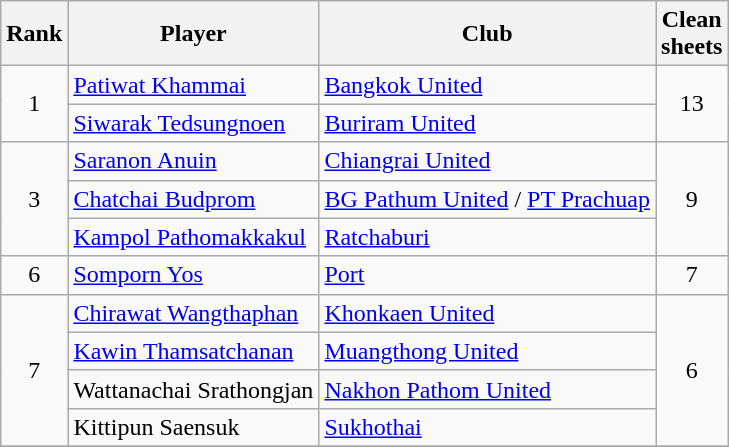<table class="wikitable" style="text-align:center">
<tr>
<th>Rank</th>
<th>Player</th>
<th>Club</th>
<th>Clean<br>sheets</th>
</tr>
<tr>
<td rowspan="2">1</td>
<td align="left"> <a href='#'>Patiwat Khammai</a></td>
<td align="left"><a href='#'>Bangkok United</a></td>
<td rowspan="2">13</td>
</tr>
<tr>
<td align="left"> <a href='#'>Siwarak Tedsungnoen</a></td>
<td align="left"><a href='#'>Buriram United</a></td>
</tr>
<tr>
<td rowspan="3">3</td>
<td align="left"> <a href='#'>Saranon Anuin</a></td>
<td align="left"><a href='#'>Chiangrai United</a></td>
<td rowspan="3">9</td>
</tr>
<tr>
<td align="left"> <a href='#'>Chatchai Budprom</a></td>
<td align="left"><a href='#'>BG Pathum United</a> / <a href='#'>PT Prachuap</a></td>
</tr>
<tr>
<td align="left"> <a href='#'>Kampol Pathomakkakul</a></td>
<td align="left"><a href='#'>Ratchaburi</a></td>
</tr>
<tr>
<td>6</td>
<td align="left"> <a href='#'>Somporn Yos</a></td>
<td align="left"><a href='#'>Port</a></td>
<td>7</td>
</tr>
<tr>
<td rowspan="4">7</td>
<td align="left"> <a href='#'>Chirawat Wangthaphan</a></td>
<td align="left"><a href='#'>Khonkaen United</a></td>
<td rowspan="4">6</td>
</tr>
<tr>
<td align="left"> <a href='#'>Kawin Thamsatchanan</a></td>
<td align="left"><a href='#'>Muangthong United</a></td>
</tr>
<tr>
<td align="left"> Wattanachai Srathongjan</td>
<td align="left"><a href='#'>Nakhon Pathom United</a></td>
</tr>
<tr>
<td align="left"> Kittipun Saensuk</td>
<td align="left"><a href='#'>Sukhothai</a></td>
</tr>
<tr>
</tr>
</table>
